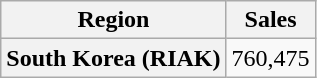<table class="wikitable plainrowheaders">
<tr>
<th>Region</th>
<th>Sales</th>
</tr>
<tr>
<th scope="row">South Korea (RIAK)</th>
<td align="center">760,475</td>
</tr>
</table>
